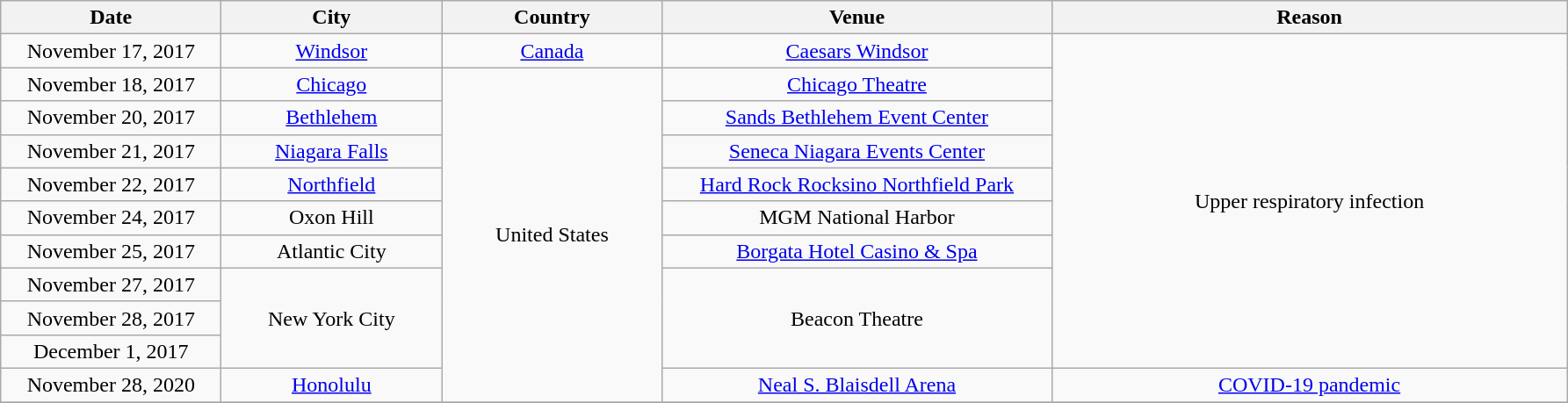<table class="wikitable plainrowheaders" style="text-align:center;">
<tr>
<th scope="col" style="width:10em;">Date</th>
<th scope="col" style="width:10em;">City</th>
<th scope="col" style="width:10em;">Country</th>
<th scope="col" style="width:18em;">Venue</th>
<th scope="col" style="width:24em;">Reason</th>
</tr>
<tr>
<td scope="row" style="text-align:center;">November 17, 2017</td>
<td><a href='#'>Windsor</a></td>
<td><a href='#'>Canada</a></td>
<td><a href='#'>Caesars Windsor</a></td>
<td rowspan="10">Upper respiratory infection</td>
</tr>
<tr>
<td scope="row" style="text-align:center;">November 18, 2017</td>
<td><a href='#'>Chicago</a></td>
<td rowspan="10">United States</td>
<td><a href='#'>Chicago Theatre</a></td>
</tr>
<tr>
<td scope="row" style="text-align:center;">November 20, 2017</td>
<td><a href='#'>Bethlehem</a></td>
<td><a href='#'>Sands Bethlehem Event Center</a></td>
</tr>
<tr>
<td scope="row" style="text-align:center;">November 21, 2017</td>
<td><a href='#'>Niagara Falls</a></td>
<td><a href='#'>Seneca Niagara Events Center</a></td>
</tr>
<tr>
<td scope="row" style="text-align:center;">November 22, 2017</td>
<td><a href='#'>Northfield</a></td>
<td><a href='#'>Hard Rock Rocksino Northfield Park</a></td>
</tr>
<tr>
<td scope="row" style="text-align:center;">November 24, 2017</td>
<td>Oxon Hill</td>
<td>MGM National Harbor</td>
</tr>
<tr>
<td scope="row" style="text-align:center;">November 25, 2017</td>
<td>Atlantic City</td>
<td><a href='#'>Borgata Hotel Casino & Spa</a></td>
</tr>
<tr>
<td scope="row" style="text-align:center;">November 27, 2017</td>
<td rowspan="3">New York City</td>
<td rowspan="3">Beacon Theatre</td>
</tr>
<tr>
<td scope="row" style="text-align:center;">November 28, 2017</td>
</tr>
<tr>
<td scope="row" style="text-align:center;">December 1, 2017</td>
</tr>
<tr>
<td scope="row" style="text-align:center;">November 28, 2020</td>
<td><a href='#'>Honolulu</a></td>
<td><a href='#'>Neal S. Blaisdell Arena</a></td>
<td><a href='#'>COVID-19 pandemic</a></td>
</tr>
<tr>
</tr>
</table>
